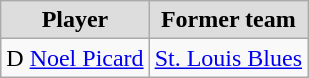<table class="wikitable">
<tr align="center"  bgcolor="#dddddd">
<td><strong>Player</strong></td>
<td><strong>Former team</strong></td>
</tr>
<tr>
<td>D <a href='#'>Noel Picard</a></td>
<td><a href='#'>St. Louis Blues</a></td>
</tr>
</table>
